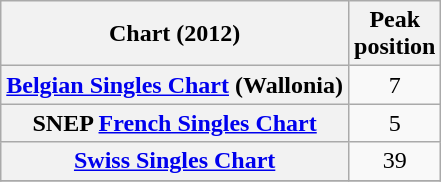<table class="wikitable sortable plainrowheaders" border="1">
<tr>
<th scope="col">Chart (2012)</th>
<th scope="col">Peak<br>position</th>
</tr>
<tr>
<th scope="row"><a href='#'>Belgian Singles Chart</a> (Wallonia)</th>
<td align="center">7</td>
</tr>
<tr>
<th scope="row">SNEP <a href='#'>French Singles Chart</a></th>
<td align="center">5</td>
</tr>
<tr>
<th scope="row"><a href='#'>Swiss Singles Chart</a></th>
<td align="center">39</td>
</tr>
<tr>
</tr>
</table>
